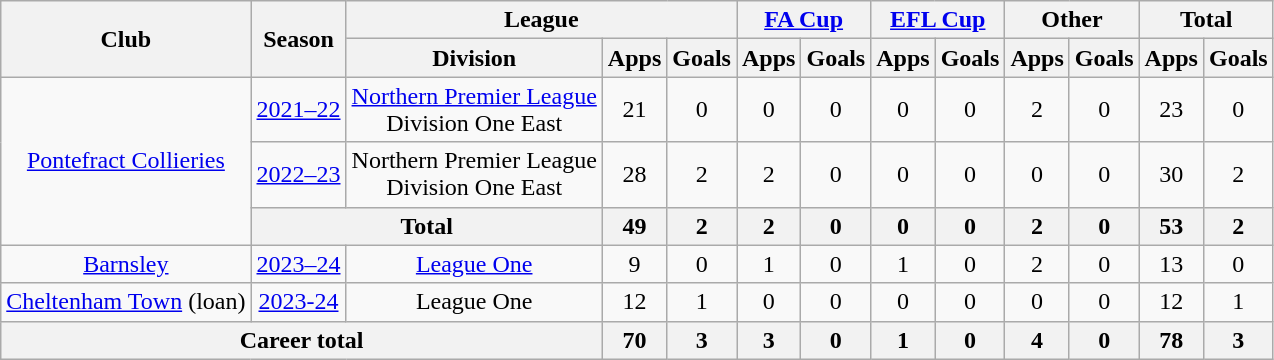<table class="wikitable" style="text-align:center;">
<tr>
<th rowspan="2">Club</th>
<th rowspan="2">Season</th>
<th colspan="3">League</th>
<th colspan="2"><a href='#'>FA Cup</a></th>
<th colspan="2"><a href='#'>EFL Cup</a></th>
<th colspan="2">Other</th>
<th colspan="2">Total</th>
</tr>
<tr>
<th>Division</th>
<th>Apps</th>
<th>Goals</th>
<th>Apps</th>
<th>Goals</th>
<th>Apps</th>
<th>Goals</th>
<th>Apps</th>
<th>Goals</th>
<th>Apps</th>
<th>Goals</th>
</tr>
<tr>
<td rowspan="3"><a href='#'>Pontefract Collieries</a></td>
<td><a href='#'>2021–22</a></td>
<td><a href='#'>Northern Premier League</a><br>Division One East</td>
<td>21</td>
<td>0</td>
<td>0</td>
<td>0</td>
<td>0</td>
<td>0</td>
<td>2</td>
<td>0</td>
<td>23</td>
<td>0</td>
</tr>
<tr>
<td><a href='#'>2022–23</a></td>
<td>Northern Premier League<br>Division One East</td>
<td>28</td>
<td>2</td>
<td>2</td>
<td>0</td>
<td>0</td>
<td>0</td>
<td>0</td>
<td>0</td>
<td>30</td>
<td>2</td>
</tr>
<tr>
<th colspan="2">Total</th>
<th>49</th>
<th>2</th>
<th>2</th>
<th>0</th>
<th>0</th>
<th>0</th>
<th>2</th>
<th>0</th>
<th>53</th>
<th>2</th>
</tr>
<tr>
<td><a href='#'>Barnsley</a></td>
<td><a href='#'>2023–24</a></td>
<td><a href='#'>League One</a></td>
<td>9</td>
<td>0</td>
<td>1</td>
<td>0</td>
<td>1</td>
<td>0</td>
<td>2</td>
<td>0</td>
<td>13</td>
<td>0</td>
</tr>
<tr>
<td><a href='#'>Cheltenham Town</a> (loan)</td>
<td><a href='#'>2023-24</a></td>
<td>League One</td>
<td>12</td>
<td>1</td>
<td>0</td>
<td>0</td>
<td>0</td>
<td>0</td>
<td>0</td>
<td>0</td>
<td>12</td>
<td>1</td>
</tr>
<tr>
<th colspan="3">Career total</th>
<th>70</th>
<th>3</th>
<th>3</th>
<th>0</th>
<th>1</th>
<th>0</th>
<th>4</th>
<th>0</th>
<th>78</th>
<th>3</th>
</tr>
</table>
